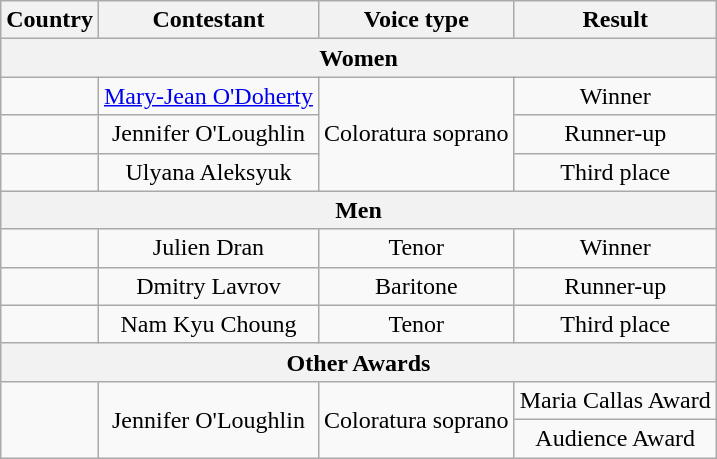<table class="wikitable plainrowheaders" style="text-align:center;">
<tr>
<th scope="col">Country</th>
<th scope="col">Contestant</th>
<th scope="col">Voice type</th>
<th scope="col">Result</th>
</tr>
<tr>
<th colspan="4">Women</th>
</tr>
<tr>
<td></td>
<td><a href='#'>Mary-Jean O'Doherty</a></td>
<td rowspan="3">Coloratura soprano</td>
<td> Winner</td>
</tr>
<tr>
<td></td>
<td>Jennifer O'Loughlin</td>
<td> Runner-up</td>
</tr>
<tr>
<td></td>
<td>Ulyana Aleksyuk</td>
<td> Third place</td>
</tr>
<tr>
<th colspan="4">Men</th>
</tr>
<tr>
<td></td>
<td>Julien Dran</td>
<td>Tenor</td>
<td> Winner</td>
</tr>
<tr>
<td></td>
<td>Dmitry Lavrov</td>
<td>Baritone</td>
<td> Runner-up</td>
</tr>
<tr>
<td></td>
<td>Nam Kyu Choung</td>
<td>Tenor</td>
<td> Third place</td>
</tr>
<tr>
<th colspan="4">Other Awards</th>
</tr>
<tr>
<td rowspan="2"></td>
<td rowspan="2">Jennifer O'Loughlin</td>
<td rowspan="2">Coloratura soprano</td>
<td>Maria Callas Award</td>
</tr>
<tr>
<td>Audience Award</td>
</tr>
</table>
